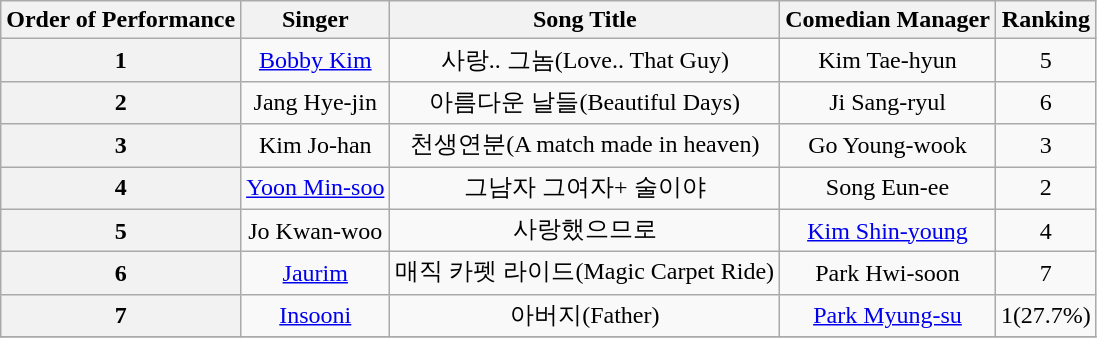<table class="wikitable">
<tr>
<th>Order of Performance</th>
<th>Singer</th>
<th>Song Title</th>
<th>Comedian Manager</th>
<th>Ranking</th>
</tr>
<tr align="center">
<th>1</th>
<td><a href='#'>Bobby Kim</a></td>
<td>사랑.. 그놈(Love.. That Guy)</td>
<td>Kim Tae-hyun</td>
<td>5</td>
</tr>
<tr align="center">
<th>2</th>
<td>Jang Hye-jin</td>
<td>아름다운 날들(Beautiful Days)</td>
<td>Ji Sang-ryul</td>
<td>6</td>
</tr>
<tr align="center">
<th>3</th>
<td>Kim Jo-han</td>
<td>천생연분(A match made in heaven)</td>
<td>Go Young-wook</td>
<td>3</td>
</tr>
<tr align="center">
<th>4</th>
<td><a href='#'>Yoon Min-soo</a></td>
<td>그남자 그여자+ 술이야</td>
<td>Song Eun-ee</td>
<td>2</td>
</tr>
<tr align="center">
<th>5</th>
<td>Jo Kwan-woo</td>
<td>사랑했으므로</td>
<td><a href='#'>Kim Shin-young</a></td>
<td>4</td>
</tr>
<tr align="center">
<th>6</th>
<td><a href='#'>Jaurim</a></td>
<td>매직 카펫 라이드(Magic Carpet Ride)</td>
<td>Park Hwi-soon</td>
<td>7</td>
</tr>
<tr align="center">
<th>7</th>
<td><a href='#'>Insooni</a></td>
<td>아버지(Father)</td>
<td><a href='#'>Park Myung-su</a></td>
<td>1(27.7%)</td>
</tr>
<tr>
</tr>
</table>
